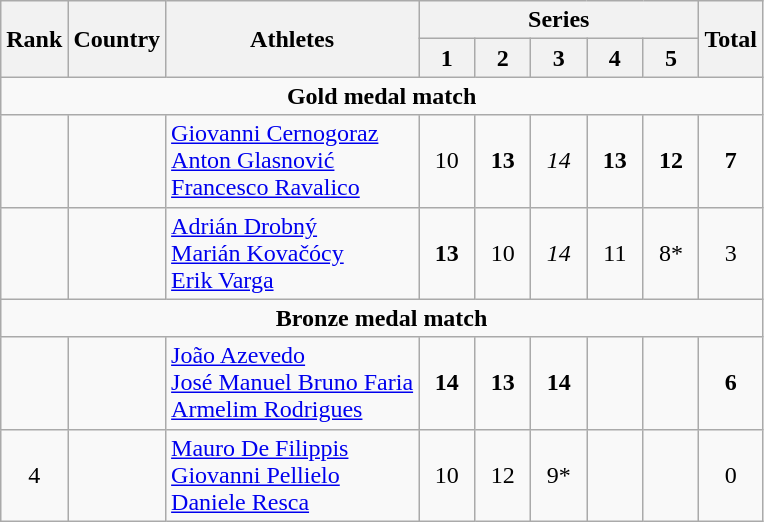<table class="wikitable" style="text-align:center">
<tr>
<th rowspan=2>Rank</th>
<th rowspan=2>Country</th>
<th rowspan=2>Athletes</th>
<th colspan=5>Series</th>
<th rowspan=2>Total</th>
</tr>
<tr>
<th width=30px>1</th>
<th width=30px>2</th>
<th width=30px>3</th>
<th width=30px>4</th>
<th width=30px>5</th>
</tr>
<tr>
<td colspan=9><strong>Gold medal match</strong></td>
</tr>
<tr>
<td></td>
<td align=left></td>
<td align=left><a href='#'>Giovanni Cernogoraz</a><br><a href='#'>Anton Glasnović</a><br><a href='#'>Francesco Ravalico</a></td>
<td>10</td>
<td><strong>13</strong></td>
<td><em>14</em></td>
<td><strong>13</strong></td>
<td><strong>12</strong></td>
<td><strong>7</strong></td>
</tr>
<tr>
<td></td>
<td align=left></td>
<td align=left><a href='#'>Adrián Drobný</a><br><a href='#'>Marián Kovačócy</a><br><a href='#'>Erik Varga</a></td>
<td><strong>13</strong></td>
<td>10</td>
<td><em>14</em></td>
<td>11</td>
<td>8*</td>
<td>3</td>
</tr>
<tr>
<td colspan=9><strong>Bronze medal match</strong></td>
</tr>
<tr>
<td></td>
<td align=left></td>
<td align=left><a href='#'>João Azevedo</a><br><a href='#'>José Manuel Bruno Faria</a><br><a href='#'>Armelim Rodrigues</a></td>
<td><strong>14</strong></td>
<td><strong>13</strong></td>
<td><strong>14</strong></td>
<td></td>
<td></td>
<td><strong>6</strong></td>
</tr>
<tr>
<td>4</td>
<td align=left></td>
<td align=left><a href='#'>Mauro De Filippis</a><br><a href='#'>Giovanni Pellielo</a><br><a href='#'>Daniele Resca</a></td>
<td>10</td>
<td>12</td>
<td>9*</td>
<td></td>
<td></td>
<td>0</td>
</tr>
</table>
